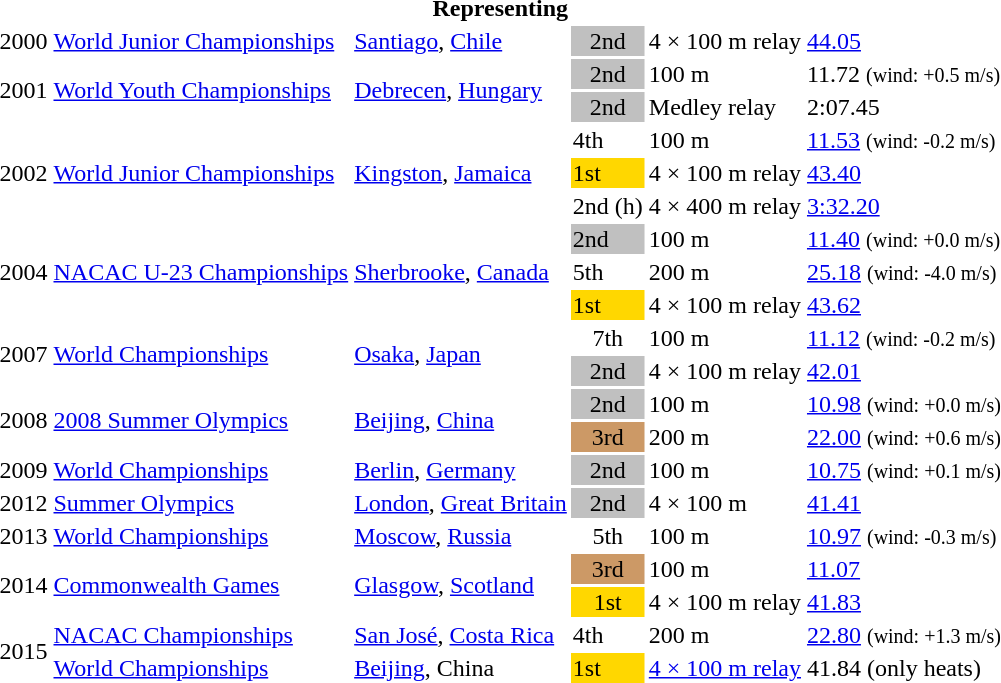<table>
<tr>
<th colspan="6">Representing </th>
</tr>
<tr>
<td>2000</td>
<td><a href='#'>World Junior Championships</a></td>
<td><a href='#'>Santiago</a>, <a href='#'>Chile</a></td>
<td bgcolor="silver" align="center">2nd</td>
<td>4 × 100 m relay</td>
<td><a href='#'>44.05</a></td>
</tr>
<tr>
<td rowspan=2>2001</td>
<td rowspan=2><a href='#'>World Youth Championships</a></td>
<td rowspan=2><a href='#'>Debrecen</a>, <a href='#'>Hungary</a></td>
<td bgcolor="silver" align="center">2nd</td>
<td>100 m</td>
<td>11.72 <small>(wind: +0.5 m/s)</small></td>
</tr>
<tr>
<td bgcolor="silver" align="center">2nd</td>
<td>Medley relay</td>
<td>2:07.45</td>
</tr>
<tr>
<td rowspan=3>2002</td>
<td rowspan=3><a href='#'>World Junior Championships</a></td>
<td rowspan=3><a href='#'>Kingston</a>, <a href='#'>Jamaica</a></td>
<td>4th</td>
<td>100 m</td>
<td><a href='#'>11.53</a> <small>(wind: -0.2 m/s)</small></td>
</tr>
<tr>
<td bgcolor=gold>1st</td>
<td>4 × 100 m relay</td>
<td><a href='#'>43.40</a></td>
</tr>
<tr>
<td>2nd (h)</td>
<td>4 × 400 m relay</td>
<td><a href='#'>3:32.20</a></td>
</tr>
<tr>
<td rowspan=3>2004</td>
<td rowspan=3><a href='#'>NACAC U-23 Championships</a></td>
<td rowspan=3><a href='#'>Sherbrooke</a>, <a href='#'>Canada</a></td>
<td bgcolor=silver>2nd</td>
<td>100 m</td>
<td><a href='#'>11.40</a> <small>(wind: +0.0 m/s)</small></td>
</tr>
<tr>
<td>5th</td>
<td>200 m</td>
<td><a href='#'>25.18</a> <small>(wind: -4.0 m/s)</small></td>
</tr>
<tr>
<td bgcolor=gold>1st</td>
<td>4 × 100 m relay</td>
<td><a href='#'>43.62</a></td>
</tr>
<tr>
<td rowspan=2>2007</td>
<td rowspan=2><a href='#'>World Championships</a></td>
<td rowspan=2><a href='#'>Osaka</a>, <a href='#'>Japan</a></td>
<td align="center">7th</td>
<td>100 m</td>
<td><a href='#'>11.12</a> <small>(wind: -0.2 m/s)</small></td>
</tr>
<tr>
<td bgcolor="silver" align="center">2nd</td>
<td>4 × 100 m relay</td>
<td><a href='#'>42.01</a></td>
</tr>
<tr>
<td rowspan=2>2008</td>
<td rowspan=2><a href='#'>2008 Summer Olympics</a></td>
<td rowspan=2><a href='#'>Beijing</a>, <a href='#'>China</a></td>
<td bgcolor="silver" align="center">2nd</td>
<td>100 m</td>
<td><a href='#'>10.98</a> <small>(wind: +0.0 m/s)</small></td>
</tr>
<tr>
<td bgcolor="cc9966" align="center">3rd</td>
<td>200 m</td>
<td><a href='#'>22.00</a> <small>(wind: +0.6 m/s)</small></td>
</tr>
<tr>
<td rowspan=1>2009</td>
<td rowspan=1><a href='#'>World Championships</a></td>
<td rowspan=1><a href='#'>Berlin</a>, <a href='#'>Germany</a></td>
<td bgcolor="silver" align="center">2nd</td>
<td>100 m</td>
<td><a href='#'>10.75</a> <small>(wind: +0.1 m/s)</small></td>
</tr>
<tr>
<td>2012</td>
<td><a href='#'>Summer Olympics</a></td>
<td><a href='#'>London</a>, <a href='#'>Great Britain</a></td>
<td bgcolor="silver" align="center">2nd</td>
<td>4 × 100 m</td>
<td><a href='#'>41.41</a></td>
</tr>
<tr>
<td>2013</td>
<td><a href='#'>World Championships</a></td>
<td><a href='#'>Moscow</a>, <a href='#'>Russia</a></td>
<td align="center">5th</td>
<td>100 m</td>
<td><a href='#'>10.97</a> <small>(wind: -0.3 m/s)</small></td>
</tr>
<tr>
<td rowspan=2>2014</td>
<td rowspan=2><a href='#'>Commonwealth Games</a></td>
<td rowspan=2><a href='#'>Glasgow</a>, <a href='#'>Scotland</a></td>
<td bgcolor="cc9966" align="center">3rd</td>
<td>100 m</td>
<td><a href='#'>11.07</a></td>
</tr>
<tr>
<td bgcolor="gold" align="center">1st</td>
<td>4 × 100 m relay</td>
<td><a href='#'>41.83</a></td>
</tr>
<tr>
<td rowspan=2>2015</td>
<td><a href='#'>NACAC Championships</a></td>
<td><a href='#'>San José</a>, <a href='#'>Costa Rica</a></td>
<td>4th</td>
<td>200 m</td>
<td><a href='#'>22.80</a> <small>(wind: +1.3 m/s)</small></td>
</tr>
<tr>
<td><a href='#'>World Championships</a></td>
<td><a href='#'>Beijing</a>, China</td>
<td bgcolor="gold">1st</td>
<td><a href='#'>4 × 100 m relay</a></td>
<td>41.84 (only heats)</td>
</tr>
</table>
